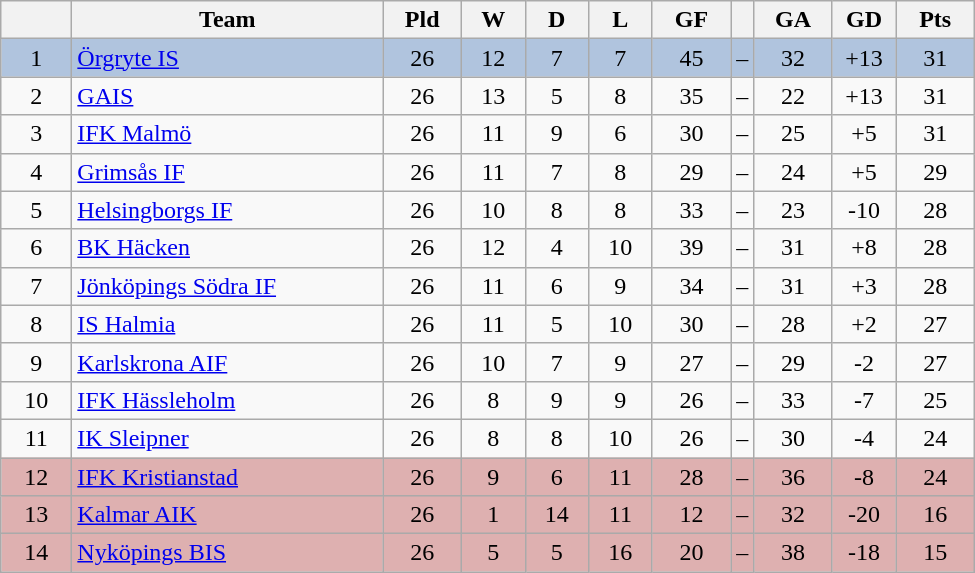<table class="wikitable" style="text-align: center">
<tr>
<th style="width: 40px;"></th>
<th style="width: 200px;">Team</th>
<th style="width: 45px;">Pld</th>
<th style="width: 35px;">W</th>
<th style="width: 35px;">D</th>
<th style="width: 35px;">L</th>
<th style="width: 45px;">GF</th>
<th></th>
<th style="width: 45px;">GA</th>
<th style="width: 35px;">GD</th>
<th style="width: 45px;">Pts</th>
</tr>
<tr style="background: #b0c4de">
<td>1</td>
<td style="text-align: left;"><a href='#'>Örgryte IS</a></td>
<td>26</td>
<td>12</td>
<td>7</td>
<td>7</td>
<td>45</td>
<td>–</td>
<td>32</td>
<td>+13</td>
<td>31</td>
</tr>
<tr>
<td>2</td>
<td style="text-align: left;"><a href='#'>GAIS</a></td>
<td>26</td>
<td>13</td>
<td>5</td>
<td>8</td>
<td>35</td>
<td>–</td>
<td>22</td>
<td>+13</td>
<td>31</td>
</tr>
<tr>
<td>3</td>
<td style="text-align: left;"><a href='#'>IFK Malmö</a></td>
<td>26</td>
<td>11</td>
<td>9</td>
<td>6</td>
<td>30</td>
<td>–</td>
<td>25</td>
<td>+5</td>
<td>31</td>
</tr>
<tr>
<td>4</td>
<td style="text-align: left;"><a href='#'>Grimsås IF</a></td>
<td>26</td>
<td>11</td>
<td>7</td>
<td>8</td>
<td>29</td>
<td>–</td>
<td>24</td>
<td>+5</td>
<td>29</td>
</tr>
<tr>
<td>5</td>
<td style="text-align: left;"><a href='#'>Helsingborgs IF</a></td>
<td>26</td>
<td>10</td>
<td>8</td>
<td>8</td>
<td>33</td>
<td>–</td>
<td>23</td>
<td>-10</td>
<td>28</td>
</tr>
<tr>
<td>6</td>
<td style="text-align: left;"><a href='#'>BK Häcken</a></td>
<td>26</td>
<td>12</td>
<td>4</td>
<td>10</td>
<td>39</td>
<td>–</td>
<td>31</td>
<td>+8</td>
<td>28</td>
</tr>
<tr>
<td>7</td>
<td style="text-align: left;"><a href='#'>Jönköpings Södra IF</a></td>
<td>26</td>
<td>11</td>
<td>6</td>
<td>9</td>
<td>34</td>
<td>–</td>
<td>31</td>
<td>+3</td>
<td>28</td>
</tr>
<tr>
<td>8</td>
<td style="text-align: left;"><a href='#'>IS Halmia</a></td>
<td>26</td>
<td>11</td>
<td>5</td>
<td>10</td>
<td>30</td>
<td>–</td>
<td>28</td>
<td>+2</td>
<td>27</td>
</tr>
<tr>
<td>9</td>
<td style="text-align: left;"><a href='#'>Karlskrona AIF</a></td>
<td>26</td>
<td>10</td>
<td>7</td>
<td>9</td>
<td>27</td>
<td>–</td>
<td>29</td>
<td>-2</td>
<td>27</td>
</tr>
<tr>
<td>10</td>
<td style="text-align: left;"><a href='#'>IFK Hässleholm</a></td>
<td>26</td>
<td>8</td>
<td>9</td>
<td>9</td>
<td>26</td>
<td>–</td>
<td>33</td>
<td>-7</td>
<td>25</td>
</tr>
<tr>
<td>11</td>
<td style="text-align: left;"><a href='#'>IK Sleipner</a></td>
<td>26</td>
<td>8</td>
<td>8</td>
<td>10</td>
<td>26</td>
<td>–</td>
<td>30</td>
<td>-4</td>
<td>24</td>
</tr>
<tr style="background: #deb0b0">
<td>12</td>
<td style="text-align: left;"><a href='#'>IFK Kristianstad</a></td>
<td>26</td>
<td>9</td>
<td>6</td>
<td>11</td>
<td>28</td>
<td>–</td>
<td>36</td>
<td>-8</td>
<td>24</td>
</tr>
<tr style="background: #deb0b0">
<td>13</td>
<td style="text-align: left;"><a href='#'>Kalmar AIK</a></td>
<td>26</td>
<td>1</td>
<td>14</td>
<td>11</td>
<td>12</td>
<td>–</td>
<td>32</td>
<td>-20</td>
<td>16</td>
</tr>
<tr style="background: #deb0b0">
<td>14</td>
<td style="text-align: left;"><a href='#'>Nyköpings BIS</a></td>
<td>26</td>
<td>5</td>
<td>5</td>
<td>16</td>
<td>20</td>
<td>–</td>
<td>38</td>
<td>-18</td>
<td>15</td>
</tr>
</table>
